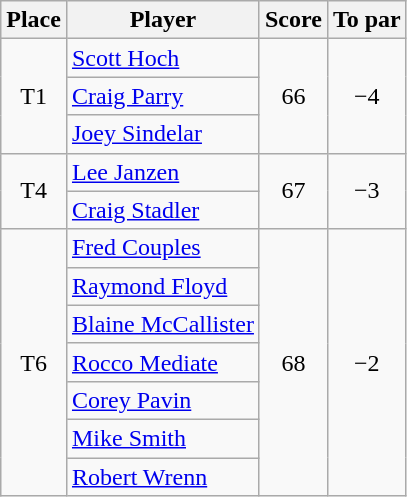<table class="wikitable">
<tr>
<th>Place</th>
<th>Player</th>
<th>Score</th>
<th>To par</th>
</tr>
<tr>
<td rowspan="3" align=center>T1</td>
<td> <a href='#'>Scott Hoch</a></td>
<td rowspan="3" align=center>66</td>
<td rowspan="3" align=center>−4</td>
</tr>
<tr>
<td> <a href='#'>Craig Parry</a></td>
</tr>
<tr>
<td> <a href='#'>Joey Sindelar</a></td>
</tr>
<tr>
<td rowspan="2" align=center>T4</td>
<td> <a href='#'>Lee Janzen</a></td>
<td rowspan="2" align=center>67</td>
<td rowspan="2" align=center>−3</td>
</tr>
<tr>
<td> <a href='#'>Craig Stadler</a></td>
</tr>
<tr>
<td rowspan="7" align=center>T6</td>
<td> <a href='#'>Fred Couples</a></td>
<td rowspan="7" align=center>68</td>
<td rowspan="7" align=center>−2</td>
</tr>
<tr>
<td> <a href='#'>Raymond Floyd</a></td>
</tr>
<tr>
<td> <a href='#'>Blaine McCallister</a></td>
</tr>
<tr>
<td> <a href='#'>Rocco Mediate</a></td>
</tr>
<tr>
<td> <a href='#'>Corey Pavin</a></td>
</tr>
<tr>
<td> <a href='#'>Mike Smith</a></td>
</tr>
<tr>
<td> <a href='#'>Robert Wrenn</a></td>
</tr>
</table>
